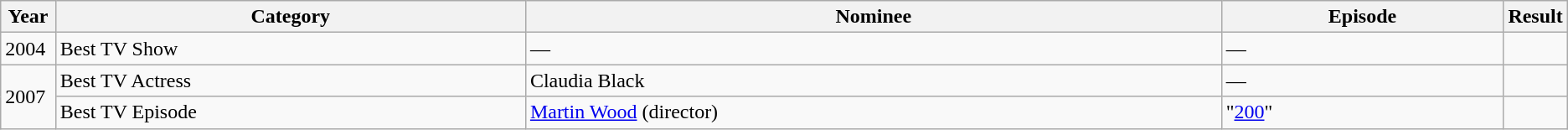<table class="wikitable">
<tr>
<th width="3.5%">Year</th>
<th width="30%">Category</th>
<th>Nominee</th>
<th width="18%">Episode</th>
<th width="3.5%">Result</th>
</tr>
<tr>
<td>2004</td>
<td>Best TV Show</td>
<td>—</td>
<td>—</td>
<td></td>
</tr>
<tr>
<td rowspan=2>2007</td>
<td>Best TV Actress</td>
<td>Claudia Black</td>
<td>—</td>
<td></td>
</tr>
<tr>
<td>Best TV Episode</td>
<td><a href='#'>Martin Wood</a> (director)</td>
<td>"<a href='#'>200</a>"</td>
<td></td>
</tr>
</table>
